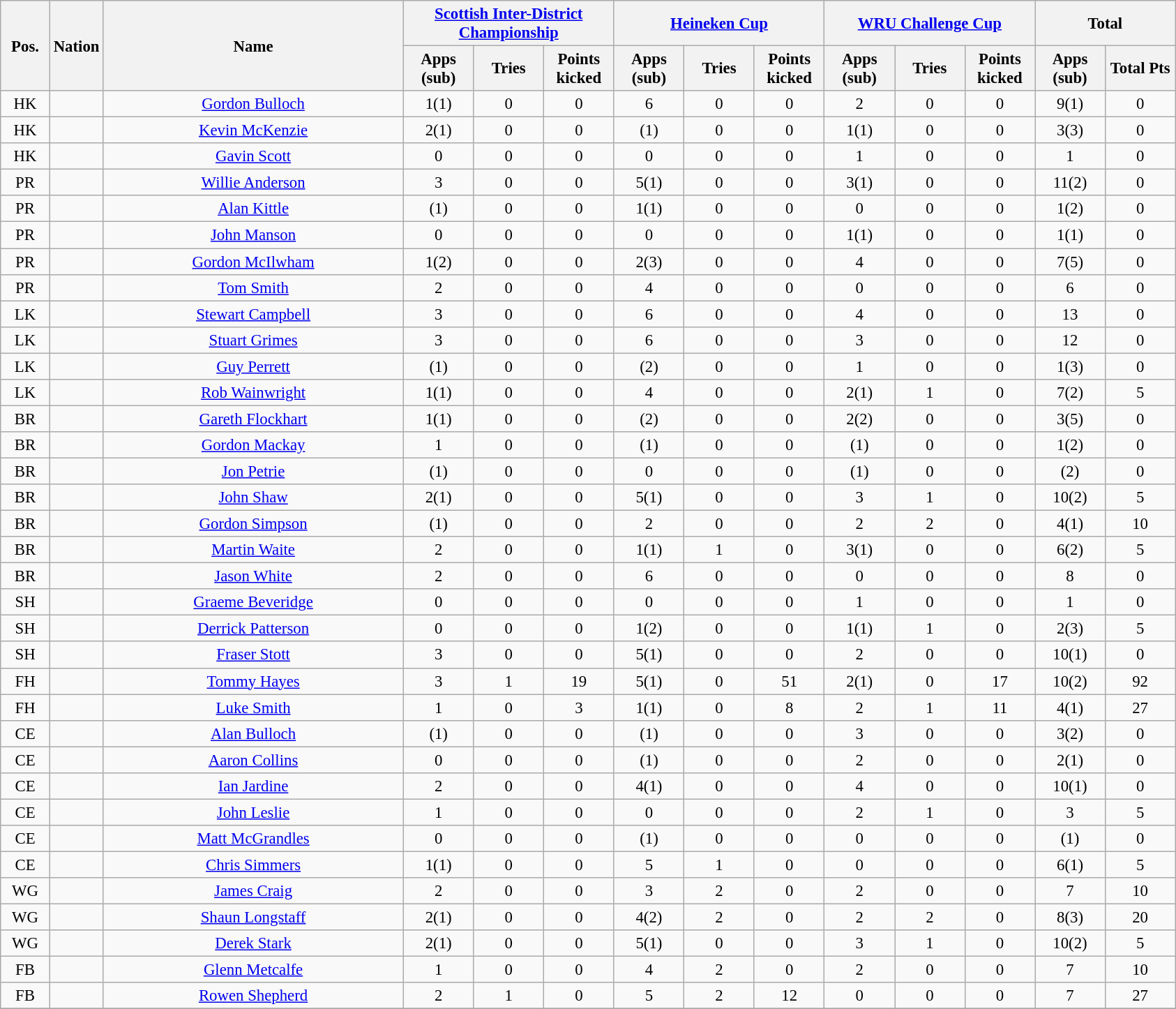<table class="wikitable" style="font-size: 95%; text-align: center;">
<tr>
<th rowspan=2 width=40>Pos.</th>
<th rowspan=2 width=40>Nation</th>
<th rowspan=2 width=280>Name</th>
<th colspan=3 width=130><a href='#'>Scottish Inter-District Championship</a></th>
<th colspan=3 width=130><a href='#'>Heineken Cup</a></th>
<th colspan=3 width=130><a href='#'>WRU Challenge Cup</a></th>
<th colspan=2>Total</th>
</tr>
<tr>
<th rowspan=1 style="width:60px;">Apps<br>(sub)</th>
<th rowspan=1 style="width:60px;">Tries</th>
<th rowspan=1 style="width:60px;">Points<br>kicked</th>
<th rowspan=1 style="width:60px;">Apps<br>(sub)</th>
<th rowspan=1 style="width:60px;">Tries</th>
<th rowspan=1 style="width:60px;">Points<br>kicked</th>
<th rowspan=1 style="width:60px;">Apps<br>(sub)</th>
<th rowspan=1 style="width:60px;">Tries</th>
<th rowspan=1 style="width:60px;">Points<br>kicked</th>
<th rowspan=1 style="width:60px;">Apps<br>(sub)</th>
<th rowspan=1 style="width:60px;">Total Pts</th>
</tr>
<tr>
<td>HK</td>
<td></td>
<td><a href='#'>Gordon Bulloch</a></td>
<td>1(1)</td>
<td>0</td>
<td>0</td>
<td>6</td>
<td>0</td>
<td>0</td>
<td>2</td>
<td>0</td>
<td>0</td>
<td>9(1)</td>
<td>0</td>
</tr>
<tr>
<td>HK</td>
<td></td>
<td><a href='#'>Kevin McKenzie</a></td>
<td>2(1)</td>
<td>0</td>
<td>0</td>
<td>(1)</td>
<td>0</td>
<td>0</td>
<td>1(1)</td>
<td>0</td>
<td>0</td>
<td>3(3)</td>
<td>0</td>
</tr>
<tr>
<td>HK</td>
<td></td>
<td><a href='#'>Gavin Scott</a></td>
<td>0</td>
<td>0</td>
<td>0</td>
<td>0</td>
<td>0</td>
<td>0</td>
<td>1</td>
<td>0</td>
<td>0</td>
<td>1</td>
<td>0</td>
</tr>
<tr>
<td>PR</td>
<td></td>
<td><a href='#'>Willie Anderson</a></td>
<td>3</td>
<td>0</td>
<td>0</td>
<td>5(1)</td>
<td>0</td>
<td>0</td>
<td>3(1)</td>
<td>0</td>
<td>0</td>
<td>11(2)</td>
<td>0</td>
</tr>
<tr>
<td>PR</td>
<td></td>
<td><a href='#'>Alan Kittle</a></td>
<td>(1)</td>
<td>0</td>
<td>0</td>
<td>1(1)</td>
<td>0</td>
<td>0</td>
<td>0</td>
<td>0</td>
<td>0</td>
<td>1(2)</td>
<td>0</td>
</tr>
<tr>
<td>PR</td>
<td></td>
<td><a href='#'>John Manson</a></td>
<td>0</td>
<td>0</td>
<td>0</td>
<td>0</td>
<td>0</td>
<td>0</td>
<td>1(1)</td>
<td>0</td>
<td>0</td>
<td>1(1)</td>
<td>0</td>
</tr>
<tr>
<td>PR</td>
<td></td>
<td><a href='#'>Gordon McIlwham</a></td>
<td>1(2)</td>
<td>0</td>
<td>0</td>
<td>2(3)</td>
<td>0</td>
<td>0</td>
<td>4</td>
<td>0</td>
<td>0</td>
<td>7(5)</td>
<td>0</td>
</tr>
<tr>
<td>PR</td>
<td></td>
<td><a href='#'>Tom Smith</a></td>
<td>2</td>
<td>0</td>
<td>0</td>
<td>4</td>
<td>0</td>
<td>0</td>
<td>0</td>
<td>0</td>
<td>0</td>
<td>6</td>
<td>0</td>
</tr>
<tr>
<td>LK</td>
<td></td>
<td><a href='#'>Stewart Campbell</a></td>
<td>3</td>
<td>0</td>
<td>0</td>
<td>6</td>
<td>0</td>
<td>0</td>
<td>4</td>
<td>0</td>
<td>0</td>
<td>13</td>
<td>0</td>
</tr>
<tr>
<td>LK</td>
<td></td>
<td><a href='#'>Stuart Grimes</a></td>
<td>3</td>
<td>0</td>
<td>0</td>
<td>6</td>
<td>0</td>
<td>0</td>
<td>3</td>
<td>0</td>
<td>0</td>
<td>12</td>
<td>0</td>
</tr>
<tr>
<td>LK</td>
<td></td>
<td><a href='#'>Guy Perrett</a></td>
<td>(1)</td>
<td>0</td>
<td>0</td>
<td>(2)</td>
<td>0</td>
<td>0</td>
<td>1</td>
<td>0</td>
<td>0</td>
<td>1(3)</td>
<td>0</td>
</tr>
<tr>
<td>LK</td>
<td></td>
<td><a href='#'>Rob Wainwright</a></td>
<td>1(1)</td>
<td>0</td>
<td>0</td>
<td>4</td>
<td>0</td>
<td>0</td>
<td>2(1)</td>
<td>1</td>
<td>0</td>
<td>7(2)</td>
<td>5</td>
</tr>
<tr>
<td>BR</td>
<td></td>
<td><a href='#'>Gareth Flockhart</a></td>
<td>1(1)</td>
<td>0</td>
<td>0</td>
<td>(2)</td>
<td>0</td>
<td>0</td>
<td>2(2)</td>
<td>0</td>
<td>0</td>
<td>3(5)</td>
<td>0</td>
</tr>
<tr>
<td>BR</td>
<td></td>
<td><a href='#'>Gordon Mackay</a></td>
<td>1</td>
<td>0</td>
<td>0</td>
<td>(1)</td>
<td>0</td>
<td>0</td>
<td>(1)</td>
<td>0</td>
<td>0</td>
<td>1(2)</td>
<td>0</td>
</tr>
<tr>
<td>BR</td>
<td></td>
<td><a href='#'>Jon Petrie</a></td>
<td>(1)</td>
<td>0</td>
<td>0</td>
<td>0</td>
<td>0</td>
<td>0</td>
<td>(1)</td>
<td>0</td>
<td>0</td>
<td>(2)</td>
<td>0</td>
</tr>
<tr>
<td>BR</td>
<td></td>
<td><a href='#'>John Shaw</a></td>
<td>2(1)</td>
<td>0</td>
<td>0</td>
<td>5(1)</td>
<td>0</td>
<td>0</td>
<td>3</td>
<td>1</td>
<td>0</td>
<td>10(2)</td>
<td>5</td>
</tr>
<tr>
<td>BR</td>
<td></td>
<td><a href='#'>Gordon Simpson</a></td>
<td>(1)</td>
<td>0</td>
<td>0</td>
<td>2</td>
<td>0</td>
<td>0</td>
<td>2</td>
<td>2</td>
<td>0</td>
<td>4(1)</td>
<td>10</td>
</tr>
<tr>
<td>BR</td>
<td></td>
<td><a href='#'>Martin Waite</a></td>
<td>2</td>
<td>0</td>
<td>0</td>
<td>1(1)</td>
<td>1</td>
<td>0</td>
<td>3(1)</td>
<td>0</td>
<td>0</td>
<td>6(2)</td>
<td>5</td>
</tr>
<tr>
<td>BR</td>
<td></td>
<td><a href='#'>Jason White</a></td>
<td>2</td>
<td>0</td>
<td>0</td>
<td>6</td>
<td>0</td>
<td>0</td>
<td>0</td>
<td>0</td>
<td>0</td>
<td>8</td>
<td>0</td>
</tr>
<tr>
<td>SH</td>
<td></td>
<td><a href='#'>Graeme Beveridge</a></td>
<td>0</td>
<td>0</td>
<td>0</td>
<td>0</td>
<td>0</td>
<td>0</td>
<td>1</td>
<td>0</td>
<td>0</td>
<td>1</td>
<td>0</td>
</tr>
<tr>
<td>SH</td>
<td></td>
<td><a href='#'>Derrick Patterson</a></td>
<td>0</td>
<td>0</td>
<td>0</td>
<td>1(2)</td>
<td>0</td>
<td>0</td>
<td>1(1)</td>
<td>1</td>
<td>0</td>
<td>2(3)</td>
<td>5</td>
</tr>
<tr>
<td>SH</td>
<td></td>
<td><a href='#'>Fraser Stott</a></td>
<td>3</td>
<td>0</td>
<td>0</td>
<td>5(1)</td>
<td>0</td>
<td>0</td>
<td>2</td>
<td>0</td>
<td>0</td>
<td>10(1)</td>
<td>0</td>
</tr>
<tr>
<td>FH</td>
<td></td>
<td><a href='#'>Tommy Hayes</a></td>
<td>3</td>
<td>1</td>
<td>19</td>
<td>5(1)</td>
<td>0</td>
<td>51</td>
<td>2(1)</td>
<td>0</td>
<td>17</td>
<td>10(2)</td>
<td>92</td>
</tr>
<tr>
<td>FH</td>
<td></td>
<td><a href='#'>Luke Smith</a></td>
<td>1</td>
<td>0</td>
<td>3</td>
<td>1(1)</td>
<td>0</td>
<td>8</td>
<td>2</td>
<td>1</td>
<td>11</td>
<td>4(1)</td>
<td>27</td>
</tr>
<tr>
<td>CE</td>
<td></td>
<td><a href='#'>Alan Bulloch</a></td>
<td>(1)</td>
<td>0</td>
<td>0</td>
<td>(1)</td>
<td>0</td>
<td>0</td>
<td>3</td>
<td>0</td>
<td>0</td>
<td>3(2)</td>
<td>0</td>
</tr>
<tr>
<td>CE</td>
<td></td>
<td><a href='#'>Aaron Collins</a></td>
<td>0</td>
<td>0</td>
<td>0</td>
<td>(1)</td>
<td>0</td>
<td>0</td>
<td>2</td>
<td>0</td>
<td>0</td>
<td>2(1)</td>
<td>0</td>
</tr>
<tr>
<td>CE</td>
<td></td>
<td><a href='#'>Ian Jardine</a></td>
<td>2</td>
<td>0</td>
<td>0</td>
<td>4(1)</td>
<td>0</td>
<td>0</td>
<td>4</td>
<td>0</td>
<td>0</td>
<td>10(1)</td>
<td>0</td>
</tr>
<tr>
<td>CE</td>
<td></td>
<td><a href='#'>John Leslie</a></td>
<td>1</td>
<td>0</td>
<td>0</td>
<td>0</td>
<td>0</td>
<td>0</td>
<td>2</td>
<td>1</td>
<td>0</td>
<td>3</td>
<td>5</td>
</tr>
<tr>
<td>CE</td>
<td></td>
<td><a href='#'>Matt McGrandles</a></td>
<td>0</td>
<td>0</td>
<td>0</td>
<td>(1)</td>
<td>0</td>
<td>0</td>
<td>0</td>
<td>0</td>
<td>0</td>
<td>(1)</td>
<td>0</td>
</tr>
<tr>
<td>CE</td>
<td></td>
<td><a href='#'>Chris Simmers</a></td>
<td>1(1)</td>
<td>0</td>
<td>0</td>
<td>5</td>
<td>1</td>
<td>0</td>
<td>0</td>
<td>0</td>
<td>0</td>
<td>6(1)</td>
<td>5</td>
</tr>
<tr>
<td>WG</td>
<td></td>
<td><a href='#'>James Craig</a></td>
<td>2</td>
<td>0</td>
<td>0</td>
<td>3</td>
<td>2</td>
<td>0</td>
<td>2</td>
<td>0</td>
<td>0</td>
<td>7</td>
<td>10</td>
</tr>
<tr>
<td>WG</td>
<td></td>
<td><a href='#'>Shaun Longstaff</a></td>
<td>2(1)</td>
<td>0</td>
<td>0</td>
<td>4(2)</td>
<td>2</td>
<td>0</td>
<td>2</td>
<td>2</td>
<td>0</td>
<td>8(3)</td>
<td>20</td>
</tr>
<tr>
<td>WG</td>
<td></td>
<td><a href='#'>Derek Stark</a></td>
<td>2(1)</td>
<td>0</td>
<td>0</td>
<td>5(1)</td>
<td>0</td>
<td>0</td>
<td>3</td>
<td>1</td>
<td>0</td>
<td>10(2)</td>
<td>5</td>
</tr>
<tr>
<td>FB</td>
<td></td>
<td><a href='#'>Glenn Metcalfe</a></td>
<td>1</td>
<td>0</td>
<td>0</td>
<td>4</td>
<td>2</td>
<td>0</td>
<td>2</td>
<td>0</td>
<td>0</td>
<td>7</td>
<td>10</td>
</tr>
<tr>
<td>FB</td>
<td></td>
<td><a href='#'>Rowen Shepherd</a></td>
<td>2</td>
<td>1</td>
<td>0</td>
<td>5</td>
<td>2</td>
<td>12</td>
<td>0</td>
<td>0</td>
<td>0</td>
<td>7</td>
<td>27</td>
</tr>
<tr>
</tr>
</table>
